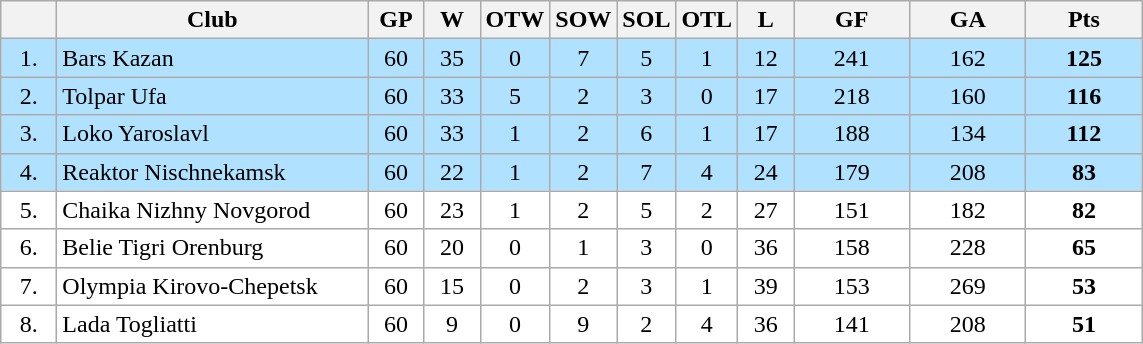<table class="wikitable">
<tr>
<th width="30"></th>
<th width="200">Club</th>
<th width="30">GP</th>
<th width="30">W</th>
<th width="30">OTW</th>
<th width="30">SOW</th>
<th width="30">SOL</th>
<th width="30">OTL</th>
<th width="30">L</th>
<th width="70">GF</th>
<th width="70">GA</th>
<th width="70">Pts</th>
</tr>
<tr bgcolor="#B0E2FF" align="center">
<td>1.</td>
<td align="left">Bars Kazan</td>
<td>60</td>
<td>35</td>
<td>0</td>
<td>7</td>
<td>5</td>
<td>1</td>
<td>12</td>
<td>241</td>
<td>162</td>
<td><strong>125</strong></td>
</tr>
<tr bgcolor="#B0E2FF" align="center">
<td>2.</td>
<td align="left">Tolpar Ufa</td>
<td>60</td>
<td>33</td>
<td>5</td>
<td>2</td>
<td>3</td>
<td>0</td>
<td>17</td>
<td>218</td>
<td>160</td>
<td><strong>116</strong></td>
</tr>
<tr bgcolor="#B0E2FF" align="center">
<td>3.</td>
<td align="left">Loko Yaroslavl</td>
<td>60</td>
<td>33</td>
<td>1</td>
<td>2</td>
<td>6</td>
<td>1</td>
<td>17</td>
<td>188</td>
<td>134</td>
<td><strong>112</strong></td>
</tr>
<tr bgcolor="#B0E2FF" align="center">
<td>4.</td>
<td align="left">Reaktor Nischnekamsk</td>
<td>60</td>
<td>22</td>
<td>1</td>
<td>2</td>
<td>7</td>
<td>4</td>
<td>24</td>
<td>179</td>
<td>208</td>
<td><strong>83</strong></td>
</tr>
<tr bgcolor="#FFFFFF" align="center">
<td>5.</td>
<td align="left">Chaika Nizhny Novgorod</td>
<td>60</td>
<td>23</td>
<td>1</td>
<td>2</td>
<td>5</td>
<td>2</td>
<td>27</td>
<td>151</td>
<td>182</td>
<td><strong>82</strong></td>
</tr>
<tr bgcolor="#FFFFFF" align="center">
<td>6.</td>
<td align="left">Belie Tigri Orenburg</td>
<td>60</td>
<td>20</td>
<td>0</td>
<td>1</td>
<td>3</td>
<td>0</td>
<td>36</td>
<td>158</td>
<td>228</td>
<td><strong>65</strong></td>
</tr>
<tr bgcolor="#FFFFFF" align="center">
<td>7.</td>
<td align="left">Olympia Kirovo-Chepetsk</td>
<td>60</td>
<td>15</td>
<td>0</td>
<td>2</td>
<td>3</td>
<td>1</td>
<td>39</td>
<td>153</td>
<td>269</td>
<td><strong>53</strong></td>
</tr>
<tr bgcolor="#FFFFFF" align="center">
<td>8.</td>
<td align="left">Lada Togliatti</td>
<td>60</td>
<td>9</td>
<td>0</td>
<td>9</td>
<td>2</td>
<td>4</td>
<td>36</td>
<td>141</td>
<td>208</td>
<td><strong>51</strong></td>
</tr>
</table>
